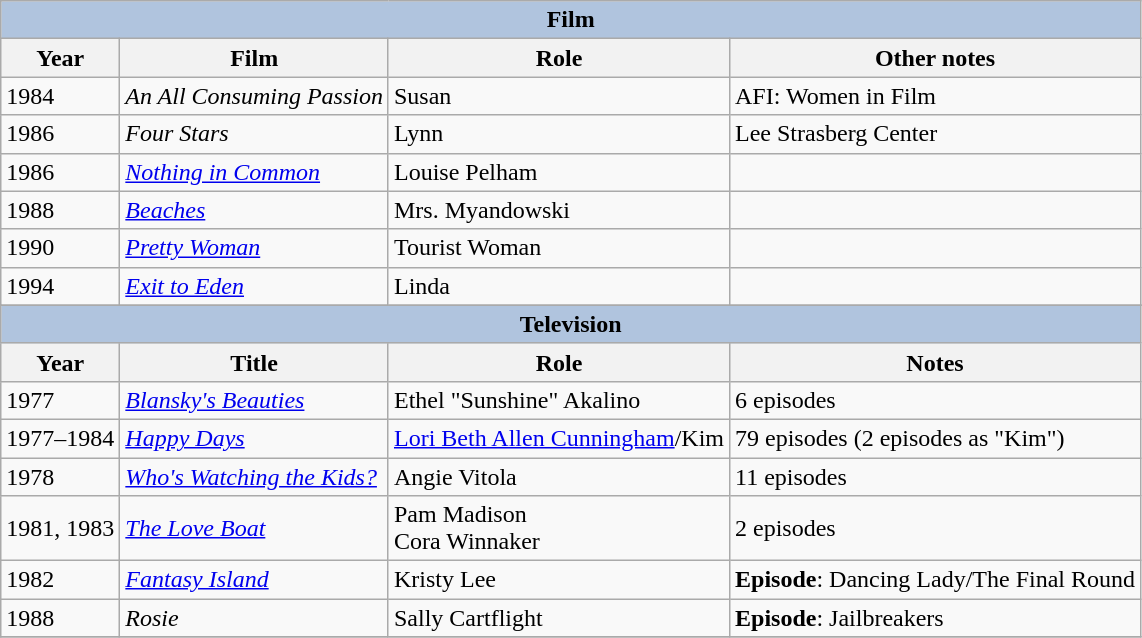<table class="wikitable">
<tr>
<th colspan="4" style="background: LightSteelBlue;">Film</th>
</tr>
<tr>
<th>Year</th>
<th>Film</th>
<th>Role</th>
<th>Other notes</th>
</tr>
<tr>
<td>1984</td>
<td><em>An All Consuming Passion</em></td>
<td>Susan</td>
<td>AFI: Women in Film</td>
</tr>
<tr>
<td>1986</td>
<td><em>Four Stars</em></td>
<td>Lynn</td>
<td>Lee Strasberg Center</td>
</tr>
<tr>
<td>1986</td>
<td><em><a href='#'>Nothing in Common</a></em></td>
<td>Louise Pelham</td>
<td></td>
</tr>
<tr>
<td>1988</td>
<td><em><a href='#'>Beaches</a></em></td>
<td>Mrs. Myandowski</td>
<td></td>
</tr>
<tr>
<td>1990</td>
<td><em><a href='#'>Pretty Woman</a></em></td>
<td>Tourist Woman</td>
<td></td>
</tr>
<tr>
<td>1994</td>
<td><em><a href='#'>Exit to Eden</a></em></td>
<td>Linda</td>
<td></td>
</tr>
<tr>
</tr>
<tr>
<th colspan="4" style="background: LightSteelBlue;">Television</th>
</tr>
<tr>
<th>Year</th>
<th>Title</th>
<th>Role</th>
<th>Notes</th>
</tr>
<tr>
<td>1977</td>
<td><em><a href='#'>Blansky's Beauties</a></em></td>
<td>Ethel "Sunshine" Akalino</td>
<td>6 episodes</td>
</tr>
<tr>
<td>1977–1984</td>
<td><em><a href='#'>Happy Days</a></em></td>
<td><a href='#'>Lori Beth Allen Cunningham</a>/Kim</td>
<td>79 episodes (2 episodes as "Kim")</td>
</tr>
<tr>
<td>1978</td>
<td><em><a href='#'>Who's Watching the Kids?</a></em></td>
<td>Angie Vitola</td>
<td>11 episodes</td>
</tr>
<tr>
<td>1981, 1983</td>
<td><em><a href='#'>The Love Boat</a></em></td>
<td>Pam Madison<br>Cora Winnaker</td>
<td>2 episodes</td>
</tr>
<tr>
<td>1982</td>
<td><em><a href='#'>Fantasy Island</a></em></td>
<td>Kristy Lee</td>
<td><strong>Episode</strong>: Dancing Lady/The Final Round</td>
</tr>
<tr>
<td>1988</td>
<td><em>Rosie</em></td>
<td>Sally Cartflight</td>
<td><strong>Episode</strong>: Jailbreakers</td>
</tr>
<tr>
</tr>
</table>
